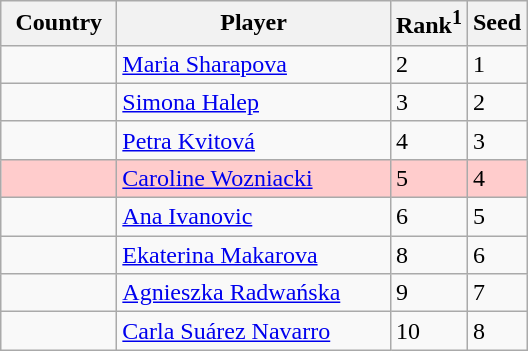<table class="sortable wikitable">
<tr>
<th width="70">Country</th>
<th width="175">Player</th>
<th>Rank<sup>1</sup></th>
<th>Seed</th>
</tr>
<tr>
<td></td>
<td><a href='#'>Maria Sharapova</a></td>
<td>2</td>
<td>1</td>
</tr>
<tr>
<td></td>
<td><a href='#'>Simona Halep</a></td>
<td>3</td>
<td>2</td>
</tr>
<tr>
<td></td>
<td><a href='#'>Petra Kvitová</a></td>
<td>4</td>
<td>3</td>
</tr>
<tr style="background:#fcc;">
<td></td>
<td><a href='#'>Caroline Wozniacki</a></td>
<td>5</td>
<td>4</td>
</tr>
<tr>
<td></td>
<td><a href='#'>Ana Ivanovic</a></td>
<td>6</td>
<td>5</td>
</tr>
<tr>
<td></td>
<td><a href='#'>Ekaterina Makarova</a></td>
<td>8</td>
<td>6</td>
</tr>
<tr>
<td></td>
<td><a href='#'>Agnieszka Radwańska</a></td>
<td>9</td>
<td>7</td>
</tr>
<tr>
<td></td>
<td><a href='#'>Carla Suárez Navarro</a></td>
<td>10</td>
<td>8</td>
</tr>
</table>
